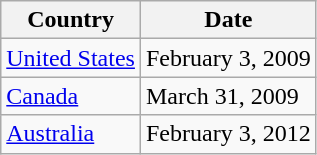<table class="wikitable">
<tr>
<th>Country</th>
<th>Date</th>
</tr>
<tr>
<td><a href='#'>United States</a></td>
<td>February 3, 2009</td>
</tr>
<tr>
<td><a href='#'>Canada</a></td>
<td>March 31, 2009</td>
</tr>
<tr>
<td><a href='#'>Australia</a></td>
<td>February 3, 2012</td>
</tr>
</table>
